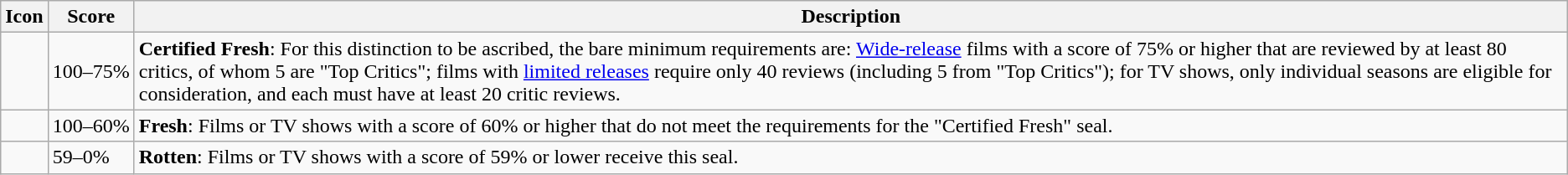<table class="wikitable">
<tr>
<th>Icon</th>
<th>Score</th>
<th>Description</th>
</tr>
<tr>
<td></td>
<td style="white-space:nowrap;">100–75%</td>
<td><strong>Certified Fresh</strong>: For this distinction to be ascribed, the bare minimum requirements are: <a href='#'>Wide-release</a> films with a score of 75% or higher that are reviewed by at least 80 critics, of whom 5 are "Top Critics"; films with <a href='#'>limited releases</a> require only 40 reviews (including 5 from "Top Critics"); for TV shows, only individual seasons are eligible for consideration, and each must have at least 20 critic reviews.</td>
</tr>
<tr>
<td></td>
<td>100–60%</td>
<td><strong>Fresh</strong>: Films or TV shows with a score of 60% or higher that do not meet the requirements for the "Certified Fresh" seal.</td>
</tr>
<tr>
<td></td>
<td>59–0%</td>
<td><strong>Rotten</strong>: Films or TV shows with a score of 59% or lower receive this seal.</td>
</tr>
</table>
